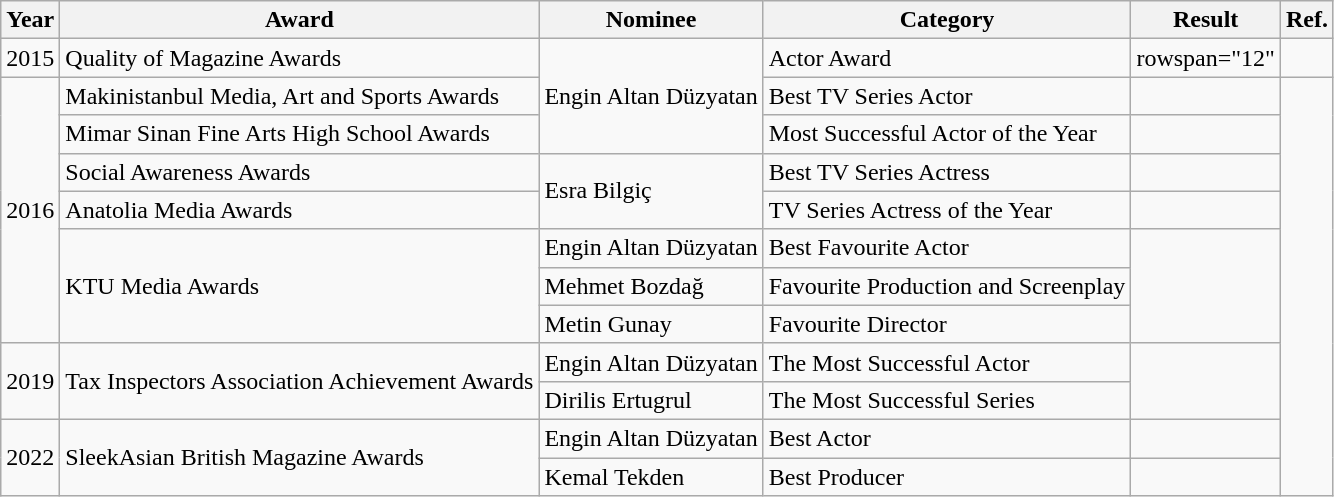<table class="wikitable">
<tr>
<th>Year</th>
<th>Award</th>
<th>Nominee</th>
<th>Category</th>
<th>Result</th>
<th>Ref.</th>
</tr>
<tr>
<td>2015</td>
<td>Quality of Magazine Awards</td>
<td rowspan="3">Engin Altan Düzyatan</td>
<td>Actor Award</td>
<td>rowspan="12" </td>
<td style = "text-align: center;"></td>
</tr>
<tr>
<td rowspan="7">2016</td>
<td>Makinistanbul Media, Art and Sports Awards</td>
<td>Best TV Series Actor</td>
<td style="text-align: center;"></td>
</tr>
<tr>
<td>Mimar Sinan Fine Arts High School Awards</td>
<td>Most Successful Actor of the Year</td>
<td style = "text-align: center;"></td>
</tr>
<tr>
<td>Social Awareness Awards</td>
<td rowspan="2">Esra Bilgiç</td>
<td>Best TV Series Actress</td>
<td style = "text-align: center;"></td>
</tr>
<tr>
<td>Anatolia Media Awards</td>
<td>TV Series Actress of the Year</td>
<td style = "text-align: center;"></td>
</tr>
<tr>
<td rowspan="3">KTU Media Awards</td>
<td>Engin Altan Düzyatan</td>
<td>Best Favourite Actor</td>
<td rowspan="3"></td>
</tr>
<tr>
<td>Mehmet Bozdağ</td>
<td>Favourite Production and Screenplay</td>
</tr>
<tr>
<td>Metin Gunay</td>
<td>Favourite Director</td>
</tr>
<tr>
<td rowspan="2">2019</td>
<td rowspan="2">Tax Inspectors Association Achievement Awards</td>
<td>Engin Altan Düzyatan</td>
<td>The Most Successful Actor</td>
<td rowspan="2"></td>
</tr>
<tr>
<td>Dirilis Ertugrul</td>
<td>The Most Successful Series</td>
</tr>
<tr>
<td rowspan="2">2022</td>
<td rowspan="2">SleekAsian British Magazine Awards</td>
<td>Engin Altan Düzyatan</td>
<td>Best Actor</td>
<td style = "text-align: center;"></td>
</tr>
<tr>
<td>Kemal Tekden</td>
<td>Best Producer</td>
<td style = "text-align: center;"></td>
</tr>
</table>
